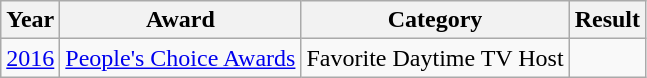<table class="wikitable">
<tr>
<th>Year</th>
<th>Award</th>
<th>Category</th>
<th>Result</th>
</tr>
<tr>
<td><a href='#'>2016</a></td>
<td><a href='#'>People's Choice Awards</a></td>
<td>Favorite Daytime TV Host</td>
<td></td>
</tr>
</table>
